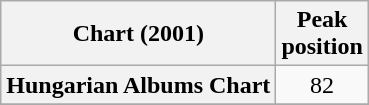<table class="wikitable sortable plainrowheaders">
<tr>
<th>Chart (2001)</th>
<th>Peak<br>position</th>
</tr>
<tr>
<th scope="row">Hungarian Albums Chart</th>
<td align="center">82</td>
</tr>
<tr>
</tr>
</table>
